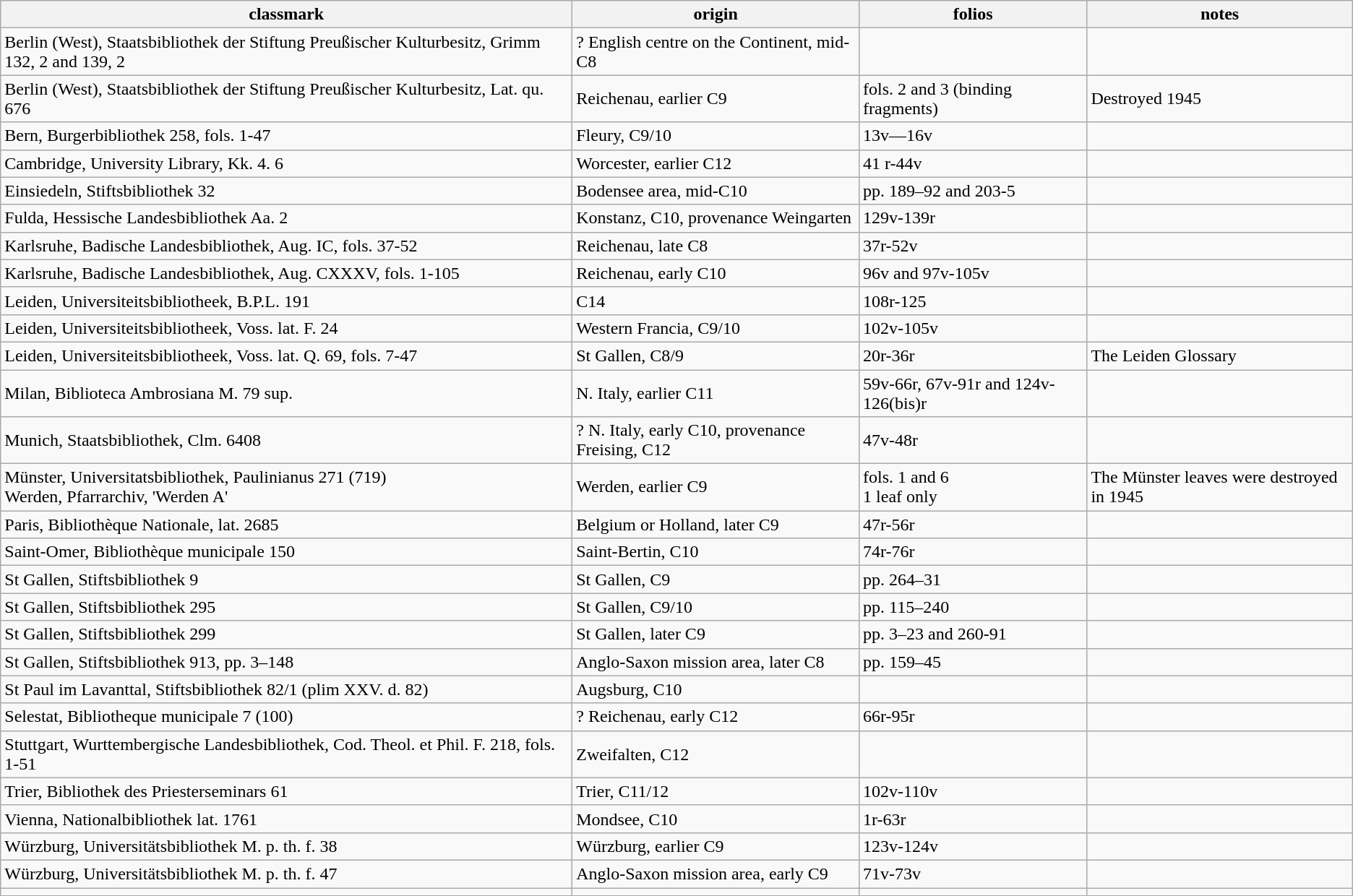<table class="wikitable">
<tr>
<th>classmark</th>
<th>origin</th>
<th>folios</th>
<th>notes</th>
</tr>
<tr>
<td>Berlin (West), Staatsbibliothek der Stiftung Preußischer Kulturbesitz, Grimm 132, 2 and 139, 2</td>
<td>? English centre on the Continent, mid-C8</td>
<td></td>
<td></td>
</tr>
<tr>
<td>Berlin (West), Staatsbibliothek der Stiftung Preußischer Kulturbesitz, Lat. qu. 676</td>
<td>Reichenau, earlier C9</td>
<td>fols. 2 and 3 (binding fragments)</td>
<td>Destroyed 1945</td>
</tr>
<tr>
<td>Bern, Burgerbibliothek 258, fols. 1-47</td>
<td>Fleury, C9/10</td>
<td>13v—16v</td>
<td></td>
</tr>
<tr>
<td>Cambridge, University Library, Kk. 4. 6</td>
<td>Worcester, earlier C12</td>
<td>41 r-44v</td>
<td></td>
</tr>
<tr>
<td>Einsiedeln, Stiftsbibliothek 32</td>
<td>Bodensee area, mid-C10</td>
<td>pp. 189–92 and 203-5</td>
<td></td>
</tr>
<tr>
<td>Fulda, Hessische Landesbibliothek Aa. 2</td>
<td>Konstanz, C10, provenance Weingarten</td>
<td>129v-139r</td>
<td></td>
</tr>
<tr>
<td>Karlsruhe, Badische Landesbibliothek, Aug. IC, fols. 37-52</td>
<td>Reichenau, late C8</td>
<td>37r-52v</td>
<td></td>
</tr>
<tr>
<td>Karlsruhe, Badische Landesbibliothek, Aug. CXXXV, fols. 1-105</td>
<td>Reichenau, early C10</td>
<td>96v and 97v-105v</td>
<td></td>
</tr>
<tr>
<td>Leiden, Universiteitsbibliotheek, B.P.L. 191</td>
<td>C14</td>
<td>108r-125</td>
<td></td>
</tr>
<tr>
<td>Leiden, Universiteitsbibliotheek, Voss. lat. F. 24</td>
<td>Western Francia, C9/10</td>
<td>102v-105v</td>
<td></td>
</tr>
<tr>
<td>Leiden, Universiteitsbibliotheek, Voss. lat. Q. 69, fols. 7-47</td>
<td>St Gallen, C8/9</td>
<td>20r-36r</td>
<td>The Leiden Glossary</td>
</tr>
<tr>
<td>Milan, Biblioteca Ambrosiana M. 79 sup.</td>
<td>N. Italy, earlier C11</td>
<td>59v-66r, 67v-91r and 124v-126(bis)r</td>
<td></td>
</tr>
<tr>
<td>Munich, Staatsbibliothek, Clm. 6408</td>
<td>? N. Italy, early C10, provenance Freising, C12</td>
<td>47v-48r</td>
<td></td>
</tr>
<tr>
<td>Münster, Universitatsbibliothek, Paulinianus 271 (719)<br>Werden, Pfarrarchiv, 'Werden A'</td>
<td>Werden, earlier C9</td>
<td>fols. 1 and 6<br>1 leaf only</td>
<td>The Münster leaves were destroyed in 1945</td>
</tr>
<tr>
<td>Paris, Bibliothèque Nationale, lat. 2685</td>
<td>Belgium or Holland, later C9</td>
<td>47r-56r</td>
<td></td>
</tr>
<tr>
<td>Saint-Omer, Bibliothèque municipale 150</td>
<td>Saint-Bertin, C10</td>
<td>74r-76r</td>
<td></td>
</tr>
<tr>
<td>St Gallen, Stiftsbibliothek 9</td>
<td>St Gallen, C9</td>
<td>pp. 264–31</td>
<td></td>
</tr>
<tr>
<td>St Gallen, Stiftsbibliothek 295</td>
<td>St Gallen, C9/10</td>
<td>pp. 115–240</td>
<td></td>
</tr>
<tr>
<td>St Gallen, Stiftsbibliothek 299</td>
<td>St Gallen, later C9</td>
<td>pp. 3–23 and 260-91</td>
<td></td>
</tr>
<tr>
<td>St Gallen, Stiftsbibliothek 913, pp. 3–148</td>
<td>Anglo-Saxon mission area, later C8</td>
<td>pp. 159–45</td>
<td></td>
</tr>
<tr>
<td>St Paul im Lavanttal, Stiftsbibliothek 82/1 (plim XXV. d. 82)</td>
<td>Augsburg, C10</td>
<td></td>
<td></td>
</tr>
<tr>
<td>Selestat, Bibliotheque municipale 7 (100)</td>
<td>? Reichenau, early C12</td>
<td>66r-95r</td>
<td></td>
</tr>
<tr>
<td>Stuttgart, Wurttembergische Landesbibliothek, Cod. Theol. et Phil. F. 218, fols. 1-51</td>
<td>Zweifalten, C12</td>
<td></td>
<td></td>
</tr>
<tr>
<td>Trier, Bibliothek des Priesterseminars 61</td>
<td>Trier, C11/12</td>
<td>102v-110v</td>
<td></td>
</tr>
<tr>
<td>Vienna, Nationalbibliothek lat. 1761</td>
<td>Mondsee, C10</td>
<td>1r-63r</td>
<td></td>
</tr>
<tr>
<td>Würzburg, Universitätsbibliothek M. p. th. f. 38</td>
<td>Würzburg, earlier C9</td>
<td>123v-124v</td>
<td></td>
</tr>
<tr>
<td>Würzburg, Universitätsbibliothek M. p. th. f. 47</td>
<td>Anglo-Saxon mission area, early C9</td>
<td>71v-73v</td>
<td></td>
</tr>
<tr>
<td></td>
<td></td>
<td></td>
<td></td>
</tr>
</table>
